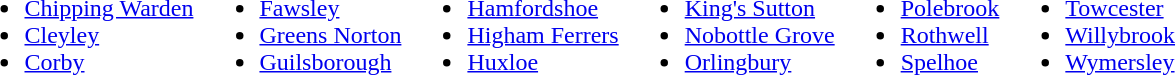<table>
<tr>
<td valign="top"><br><ul><li><a href='#'>Chipping Warden</a></li><li><a href='#'>Cleyley</a></li><li><a href='#'>Corby</a></li></ul></td>
<td valign="top"><br><ul><li><a href='#'>Fawsley</a></li><li><a href='#'>Greens Norton</a></li><li><a href='#'>Guilsborough</a></li></ul></td>
<td valign="top"><br><ul><li><a href='#'>Hamfordshoe</a></li><li><a href='#'>Higham Ferrers</a></li><li><a href='#'>Huxloe</a></li></ul></td>
<td valign="top"><br><ul><li><a href='#'>King's Sutton</a></li><li><a href='#'>Nobottle Grove</a></li><li><a href='#'>Orlingbury</a></li></ul></td>
<td valign="top"><br><ul><li><a href='#'>Polebrook</a></li><li><a href='#'>Rothwell</a></li><li><a href='#'>Spelhoe</a></li></ul></td>
<td valign="top"><br><ul><li><a href='#'>Towcester</a></li><li><a href='#'>Willybrook</a></li><li><a href='#'>Wymersley</a></li></ul></td>
</tr>
</table>
